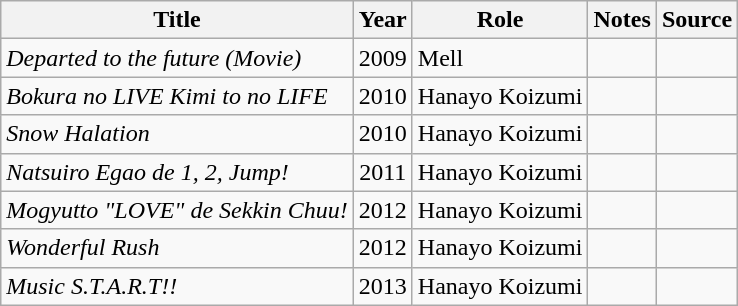<table class="wikitable sortable plainrowheaders">
<tr>
<th>Title</th>
<th>Year</th>
<th>Role</th>
<th class="unsortable">Notes</th>
<th class="unsortable">Source</th>
</tr>
<tr>
<td><em>Departed to the future (Movie)</em></td>
<td align="center">2009</td>
<td>Mell</td>
<td></td>
<td></td>
</tr>
<tr>
<td><em>Bokura no LIVE Kimi to no LIFE</em></td>
<td align="center">2010</td>
<td>Hanayo Koizumi</td>
<td></td>
<td></td>
</tr>
<tr>
<td><em>Snow Halation</em></td>
<td align="center">2010</td>
<td>Hanayo Koizumi</td>
<td></td>
<td></td>
</tr>
<tr>
<td><em>Natsuiro Egao de 1, 2, Jump!</em></td>
<td align="center">2011</td>
<td>Hanayo Koizumi</td>
<td></td>
<td></td>
</tr>
<tr>
<td><em>Mogyutto "LOVE" de Sekkin Chuu!</em></td>
<td align="center">2012</td>
<td>Hanayo Koizumi</td>
<td></td>
<td></td>
</tr>
<tr>
<td><em>Wonderful Rush</em></td>
<td align="center">2012</td>
<td>Hanayo Koizumi</td>
<td></td>
<td></td>
</tr>
<tr>
<td><em>Music S.T.A.R.T!!</em></td>
<td align="center">2013</td>
<td>Hanayo Koizumi</td>
<td></td>
<td></td>
</tr>
</table>
